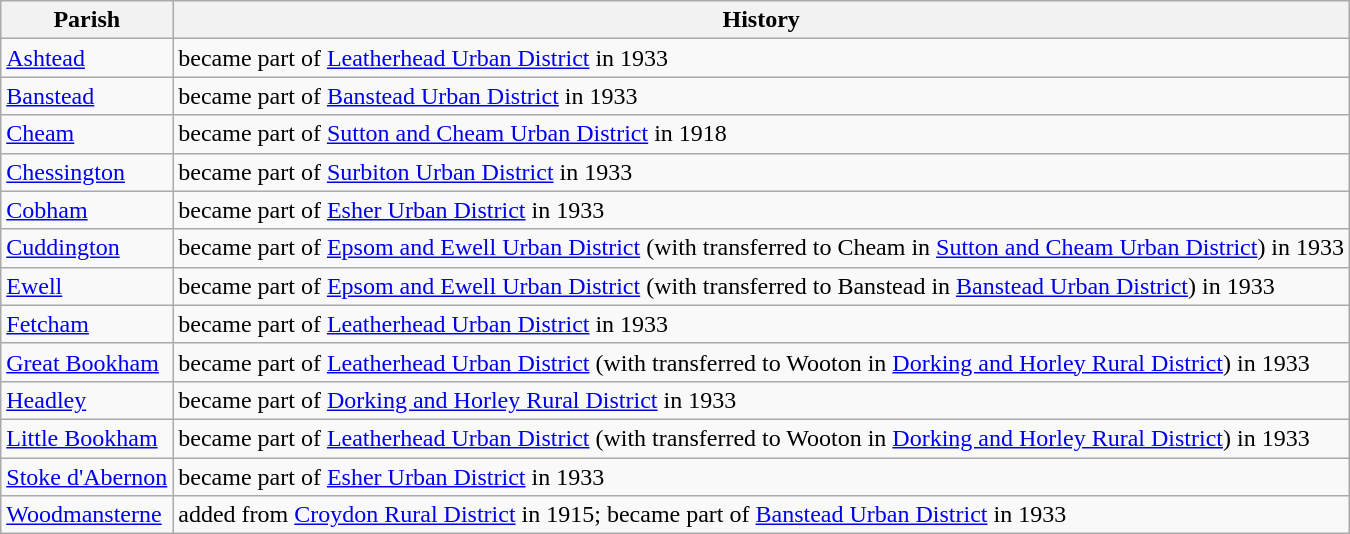<table class="wikitable">
<tr>
<th>Parish</th>
<th>History</th>
</tr>
<tr>
<td><a href='#'>Ashtead</a></td>
<td>became part of <a href='#'>Leatherhead Urban District</a> in 1933</td>
</tr>
<tr>
<td><a href='#'>Banstead</a></td>
<td>became part of <a href='#'>Banstead Urban District</a> in 1933</td>
</tr>
<tr>
<td><a href='#'>Cheam</a></td>
<td>became part of <a href='#'>Sutton and Cheam Urban District</a> in 1918</td>
</tr>
<tr>
<td><a href='#'>Chessington</a></td>
<td>became part of <a href='#'>Surbiton Urban District</a> in 1933</td>
</tr>
<tr>
<td><a href='#'>Cobham</a></td>
<td>became part of <a href='#'>Esher Urban District</a> in 1933</td>
</tr>
<tr>
<td><a href='#'>Cuddington</a></td>
<td>became part of <a href='#'>Epsom and Ewell Urban District</a> (with  transferred to Cheam in <a href='#'>Sutton and Cheam Urban District</a>) in 1933</td>
</tr>
<tr>
<td><a href='#'>Ewell</a></td>
<td>became part of <a href='#'>Epsom and Ewell Urban District</a> (with  transferred to Banstead in <a href='#'>Banstead Urban District</a>) in 1933</td>
</tr>
<tr>
<td><a href='#'>Fetcham</a></td>
<td>became part of <a href='#'>Leatherhead Urban District</a> in 1933</td>
</tr>
<tr>
<td><a href='#'>Great Bookham</a></td>
<td>became part of <a href='#'>Leatherhead Urban District</a> (with  transferred to Wooton in <a href='#'>Dorking and Horley Rural District</a>) in 1933</td>
</tr>
<tr>
<td><a href='#'>Headley</a></td>
<td>became part of <a href='#'>Dorking and Horley Rural District</a> in 1933</td>
</tr>
<tr>
<td><a href='#'>Little Bookham</a></td>
<td>became part of <a href='#'>Leatherhead Urban District</a> (with  transferred to Wooton in <a href='#'>Dorking and Horley Rural District</a>) in 1933</td>
</tr>
<tr>
<td><a href='#'>Stoke d'Abernon</a></td>
<td>became part of <a href='#'>Esher Urban District</a> in 1933</td>
</tr>
<tr>
<td><a href='#'>Woodmansterne</a></td>
<td>added from <a href='#'>Croydon Rural District</a> in 1915; became part of <a href='#'>Banstead Urban District</a> in 1933</td>
</tr>
</table>
